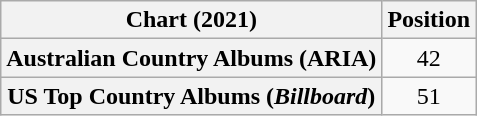<table class="wikitable sortable plainrowheaders" style="text-align:center">
<tr>
<th scope="col">Chart (2021)</th>
<th scope="col">Position</th>
</tr>
<tr>
<th scope="row">Australian Country Albums (ARIA)</th>
<td>42</td>
</tr>
<tr>
<th scope="row">US Top Country Albums (<em>Billboard</em>)</th>
<td>51</td>
</tr>
</table>
